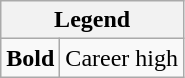<table class="wikitable mw-collapsible mw-collapsed">
<tr>
<th colspan="2">Legend</th>
</tr>
<tr>
<td><strong>Bold</strong></td>
<td>Career high</td>
</tr>
</table>
